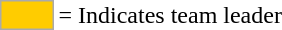<table>
<tr>
<td style="background-color:#FFCC00; border:1px solid #aaaaaa; width:2em;"></td>
<td>= Indicates team leader</td>
</tr>
</table>
